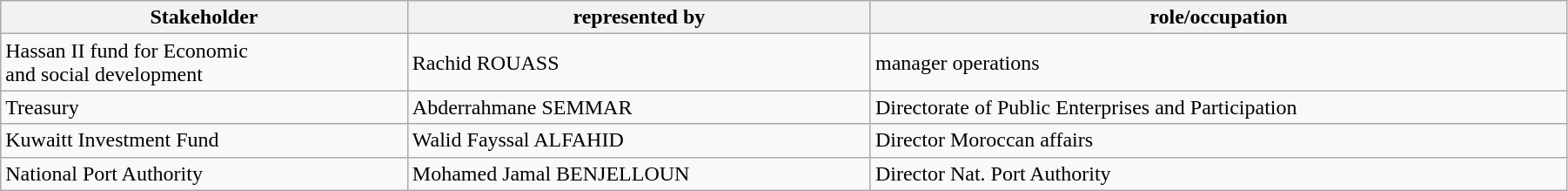<table class="wikitable" style="width:95%">
<tr>
<th>Stakeholder</th>
<th>represented by</th>
<th>role/occupation</th>
</tr>
<tr>
<td>Hassan II fund for Economic<br>and social development</td>
<td>Rachid ROUASS</td>
<td>manager operations</td>
</tr>
<tr>
<td>Treasury</td>
<td>Abderrahmane SEMMAR</td>
<td>Directorate of Public Enterprises and Participation</td>
</tr>
<tr>
<td>Kuwaitt Investment Fund</td>
<td>Walid Fayssal ALFAHID</td>
<td>Director Moroccan affairs</td>
</tr>
<tr>
<td>National Port Authority</td>
<td>Mohamed Jamal BENJELLOUN</td>
<td>Director Nat. Port Authority</td>
</tr>
</table>
